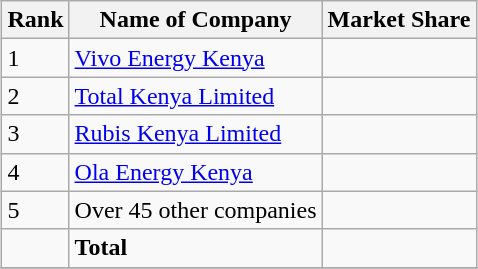<table class="wikitable sortable" style="margin: 0.5em auto">
<tr>
<th>Rank</th>
<th>Name of Company</th>
<th>Market Share</th>
</tr>
<tr>
<td>1</td>
<td><a href='#'>Vivo Energy Kenya</a></td>
<td></td>
</tr>
<tr>
<td>2</td>
<td><a href='#'>Total Kenya Limited</a></td>
<td></td>
</tr>
<tr>
<td>3</td>
<td><a href='#'>Rubis Kenya Limited</a></td>
<td></td>
</tr>
<tr>
<td>4</td>
<td><a href='#'>Ola Energy Kenya</a></td>
<td></td>
</tr>
<tr>
<td>5</td>
<td>Over 45 other companies</td>
<td></td>
</tr>
<tr>
<td></td>
<td><strong>Total</strong></td>
<td></td>
</tr>
<tr>
</tr>
</table>
